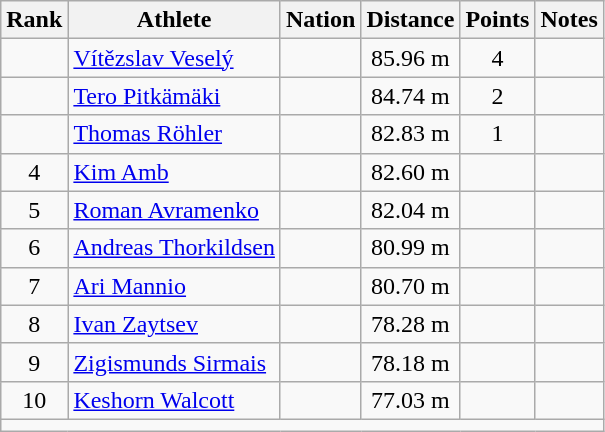<table class="wikitable mw-datatable sortable" style="text-align:center;">
<tr>
<th scope="col" style="width: 10px;">Rank</th>
<th scope="col">Athlete</th>
<th scope="col">Nation</th>
<th scope="col">Distance</th>
<th scope="col">Points</th>
<th scope="col">Notes</th>
</tr>
<tr>
<td></td>
<td align="left"><a href='#'>Vítězslav Veselý</a></td>
<td align="left"></td>
<td>85.96 m</td>
<td>4</td>
<td></td>
</tr>
<tr>
<td></td>
<td align="left"><a href='#'>Tero Pitkämäki</a></td>
<td align="left"></td>
<td>84.74 m</td>
<td>2</td>
<td></td>
</tr>
<tr>
<td></td>
<td align="left"><a href='#'>Thomas Röhler</a></td>
<td align="left"></td>
<td>82.83 m</td>
<td>1</td>
<td></td>
</tr>
<tr>
<td>4</td>
<td align="left"><a href='#'>Kim Amb</a></td>
<td align="left"></td>
<td>82.60 m</td>
<td></td>
<td></td>
</tr>
<tr>
<td>5</td>
<td align="left"><a href='#'>Roman Avramenko</a></td>
<td align="left"></td>
<td>82.04 m</td>
<td></td>
<td></td>
</tr>
<tr>
<td>6</td>
<td align="left"><a href='#'>Andreas Thorkildsen</a></td>
<td align="left"></td>
<td>80.99 m</td>
<td></td>
<td></td>
</tr>
<tr>
<td>7</td>
<td align="left"><a href='#'>Ari Mannio</a></td>
<td align="left"></td>
<td>80.70 m</td>
<td></td>
<td></td>
</tr>
<tr>
<td>8</td>
<td align="left"><a href='#'>Ivan Zaytsev</a></td>
<td align="left"></td>
<td>78.28 m</td>
<td></td>
<td></td>
</tr>
<tr>
<td>9</td>
<td align="left"><a href='#'>Zigismunds Sirmais</a></td>
<td align="left"></td>
<td>78.18 m</td>
<td></td>
<td></td>
</tr>
<tr>
<td>10</td>
<td align="left"><a href='#'>Keshorn Walcott</a></td>
<td align="left"></td>
<td>77.03 m</td>
<td></td>
<td></td>
</tr>
<tr class="sortbottom">
<td colspan="6"></td>
</tr>
</table>
